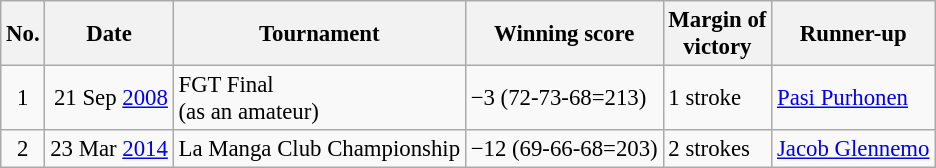<table class="wikitable" style="font-size:95%;">
<tr>
<th>No.</th>
<th>Date</th>
<th>Tournament</th>
<th>Winning score</th>
<th>Margin of<br>victory</th>
<th>Runner-up</th>
</tr>
<tr>
<td align=center>1</td>
<td align=right>21 Sep <a href='#'>2008</a></td>
<td>FGT Final<br>(as an amateur)</td>
<td>−3 (72-73-68=213)</td>
<td>1 stroke</td>
<td> <a href='#'>Pasi Purhonen</a></td>
</tr>
<tr>
<td align=center>2</td>
<td align=right>23 Mar <a href='#'>2014</a></td>
<td>La Manga Club Championship</td>
<td>−12 (69-66-68=203)</td>
<td>2 strokes</td>
<td> <a href='#'>Jacob Glennemo</a></td>
</tr>
</table>
